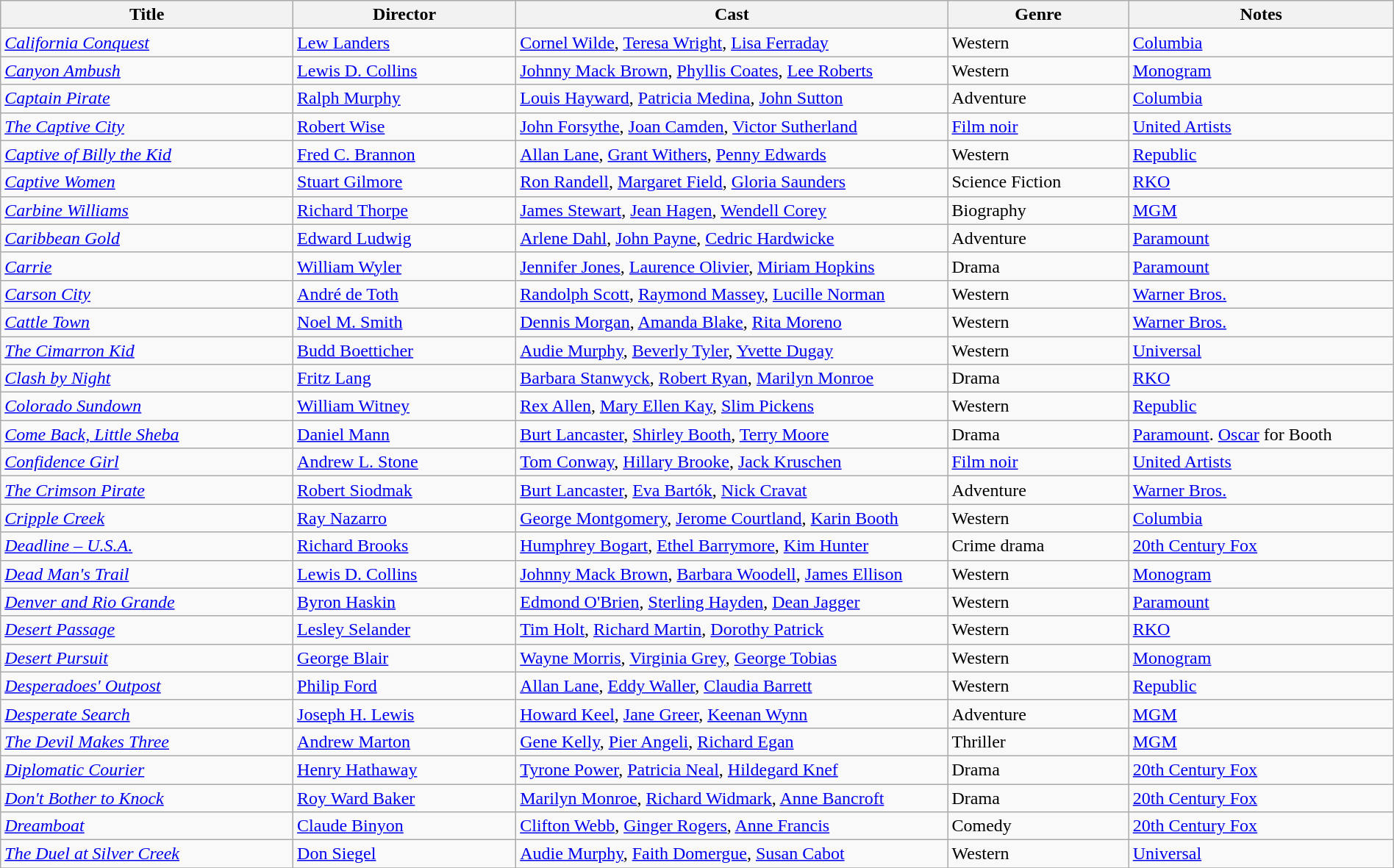<table class="wikitable" style="width:100%;">
<tr>
<th style="width:21%;">Title</th>
<th style="width:16%;">Director</th>
<th style="width:31%;">Cast</th>
<th style="width:13%;">Genre</th>
<th style="width:19%;">Notes</th>
</tr>
<tr>
<td><em><a href='#'>California Conquest</a></em></td>
<td><a href='#'>Lew Landers</a></td>
<td><a href='#'>Cornel Wilde</a>, <a href='#'>Teresa Wright</a>, <a href='#'>Lisa Ferraday</a></td>
<td>Western</td>
<td><a href='#'>Columbia</a></td>
</tr>
<tr>
<td><em><a href='#'>Canyon Ambush</a></em></td>
<td><a href='#'>Lewis D. Collins</a></td>
<td><a href='#'>Johnny Mack Brown</a>, <a href='#'>Phyllis Coates</a>, <a href='#'>Lee Roberts</a></td>
<td>Western</td>
<td><a href='#'>Monogram</a></td>
</tr>
<tr>
<td><em><a href='#'>Captain Pirate</a></em></td>
<td><a href='#'>Ralph Murphy</a></td>
<td><a href='#'>Louis Hayward</a>, <a href='#'>Patricia Medina</a>, <a href='#'>John Sutton</a></td>
<td>Adventure</td>
<td><a href='#'>Columbia</a></td>
</tr>
<tr>
<td><em><a href='#'>The Captive City</a></em></td>
<td><a href='#'>Robert Wise</a></td>
<td><a href='#'>John Forsythe</a>, <a href='#'>Joan Camden</a>, <a href='#'>Victor Sutherland</a></td>
<td><a href='#'>Film noir</a></td>
<td><a href='#'>United Artists</a></td>
</tr>
<tr>
<td><em><a href='#'>Captive of Billy the Kid</a></em></td>
<td><a href='#'>Fred C. Brannon</a></td>
<td><a href='#'>Allan Lane</a>, <a href='#'>Grant Withers</a>, <a href='#'>Penny Edwards</a></td>
<td>Western</td>
<td><a href='#'>Republic</a></td>
</tr>
<tr>
<td><em><a href='#'>Captive Women</a></em></td>
<td><a href='#'>Stuart Gilmore</a></td>
<td><a href='#'>Ron Randell</a>, <a href='#'>Margaret Field</a>, <a href='#'>Gloria Saunders</a></td>
<td>Science Fiction</td>
<td><a href='#'>RKO</a></td>
</tr>
<tr>
<td><em><a href='#'>Carbine Williams</a></em></td>
<td><a href='#'>Richard Thorpe</a></td>
<td><a href='#'>James Stewart</a>, <a href='#'>Jean Hagen</a>, <a href='#'>Wendell Corey</a></td>
<td>Biography</td>
<td><a href='#'>MGM</a></td>
</tr>
<tr>
<td><em><a href='#'>Caribbean Gold</a></em></td>
<td><a href='#'>Edward Ludwig</a></td>
<td><a href='#'>Arlene Dahl</a>, <a href='#'>John Payne</a>, <a href='#'>Cedric Hardwicke</a></td>
<td>Adventure</td>
<td><a href='#'>Paramount</a></td>
</tr>
<tr>
<td><em><a href='#'>Carrie</a></em></td>
<td><a href='#'>William Wyler</a></td>
<td><a href='#'>Jennifer Jones</a>, <a href='#'>Laurence Olivier</a>, <a href='#'>Miriam Hopkins</a></td>
<td>Drama</td>
<td><a href='#'>Paramount</a></td>
</tr>
<tr>
<td><em><a href='#'>Carson City</a></em></td>
<td><a href='#'>André de Toth</a></td>
<td><a href='#'>Randolph Scott</a>, <a href='#'>Raymond Massey</a>, <a href='#'>Lucille Norman</a></td>
<td>Western</td>
<td><a href='#'>Warner Bros.</a></td>
</tr>
<tr>
<td><em><a href='#'>Cattle Town</a></em></td>
<td><a href='#'>Noel M. Smith</a></td>
<td><a href='#'>Dennis Morgan</a>, <a href='#'>Amanda Blake</a>, <a href='#'>Rita Moreno</a></td>
<td>Western</td>
<td><a href='#'>Warner Bros.</a></td>
</tr>
<tr>
<td><em><a href='#'>The Cimarron Kid</a></em></td>
<td><a href='#'>Budd Boetticher</a></td>
<td><a href='#'>Audie Murphy</a>, <a href='#'>Beverly Tyler</a>, <a href='#'>Yvette Dugay</a></td>
<td>Western</td>
<td><a href='#'>Universal</a></td>
</tr>
<tr>
<td><em><a href='#'>Clash by Night</a></em></td>
<td><a href='#'>Fritz Lang</a></td>
<td><a href='#'>Barbara Stanwyck</a>, <a href='#'>Robert Ryan</a>,  <a href='#'>Marilyn Monroe</a></td>
<td>Drama</td>
<td><a href='#'>RKO</a></td>
</tr>
<tr>
<td><em><a href='#'>Colorado Sundown</a></em></td>
<td><a href='#'>William Witney</a></td>
<td><a href='#'>Rex Allen</a>, <a href='#'>Mary Ellen Kay</a>, <a href='#'>Slim Pickens</a></td>
<td>Western</td>
<td><a href='#'>Republic</a></td>
</tr>
<tr>
<td><em><a href='#'>Come Back, Little Sheba</a></em></td>
<td><a href='#'>Daniel Mann</a></td>
<td><a href='#'>Burt Lancaster</a>, <a href='#'>Shirley Booth</a>, <a href='#'>Terry Moore</a></td>
<td>Drama</td>
<td><a href='#'>Paramount</a>. <a href='#'>Oscar</a> for Booth</td>
</tr>
<tr>
<td><em><a href='#'>Confidence Girl</a></em></td>
<td><a href='#'>Andrew L. Stone</a></td>
<td><a href='#'>Tom Conway</a>, <a href='#'>Hillary Brooke</a>, <a href='#'>Jack Kruschen</a></td>
<td><a href='#'>Film noir</a></td>
<td><a href='#'>United Artists</a></td>
</tr>
<tr>
<td><em><a href='#'>The Crimson Pirate</a></em></td>
<td><a href='#'>Robert Siodmak</a></td>
<td><a href='#'>Burt Lancaster</a>, <a href='#'>Eva Bartók</a>, <a href='#'>Nick Cravat</a></td>
<td>Adventure</td>
<td><a href='#'>Warner Bros.</a></td>
</tr>
<tr>
<td><em><a href='#'>Cripple Creek</a></em></td>
<td><a href='#'>Ray Nazarro</a></td>
<td><a href='#'>George Montgomery</a>, <a href='#'>Jerome Courtland</a>, <a href='#'>Karin Booth</a></td>
<td>Western</td>
<td><a href='#'>Columbia</a></td>
</tr>
<tr>
<td><em><a href='#'>Deadline – U.S.A.</a></em></td>
<td><a href='#'>Richard Brooks</a></td>
<td><a href='#'>Humphrey Bogart</a>, <a href='#'>Ethel Barrymore</a>, <a href='#'>Kim Hunter</a></td>
<td>Crime drama</td>
<td><a href='#'>20th Century Fox</a></td>
</tr>
<tr>
<td><em><a href='#'>Dead Man's Trail</a></em></td>
<td><a href='#'>Lewis D. Collins</a></td>
<td><a href='#'>Johnny Mack Brown</a>, <a href='#'>Barbara Woodell</a>, <a href='#'>James Ellison</a></td>
<td>Western</td>
<td><a href='#'>Monogram</a></td>
</tr>
<tr>
<td><em><a href='#'>Denver and Rio Grande</a></em></td>
<td><a href='#'>Byron Haskin</a></td>
<td><a href='#'>Edmond O'Brien</a>, <a href='#'>Sterling Hayden</a>, <a href='#'>Dean Jagger</a></td>
<td>Western</td>
<td><a href='#'>Paramount</a></td>
</tr>
<tr>
<td><em><a href='#'>Desert Passage</a></em></td>
<td><a href='#'>Lesley Selander</a></td>
<td><a href='#'>Tim Holt</a>, <a href='#'>Richard Martin</a>, <a href='#'>Dorothy Patrick</a></td>
<td>Western</td>
<td><a href='#'>RKO</a></td>
</tr>
<tr>
<td><em><a href='#'>Desert Pursuit</a></em></td>
<td><a href='#'>George Blair</a></td>
<td><a href='#'>Wayne Morris</a>, <a href='#'>Virginia Grey</a>, <a href='#'>George Tobias</a></td>
<td>Western</td>
<td><a href='#'>Monogram</a></td>
</tr>
<tr>
<td><em><a href='#'>Desperadoes' Outpost</a></em></td>
<td><a href='#'>Philip Ford</a></td>
<td><a href='#'>Allan Lane</a>, <a href='#'>Eddy Waller</a>, <a href='#'>Claudia Barrett</a></td>
<td>Western</td>
<td><a href='#'>Republic</a></td>
</tr>
<tr>
<td><em><a href='#'>Desperate Search</a></em></td>
<td><a href='#'>Joseph H. Lewis</a></td>
<td><a href='#'>Howard Keel</a>, <a href='#'>Jane Greer</a>, <a href='#'>Keenan Wynn</a></td>
<td>Adventure</td>
<td><a href='#'>MGM</a></td>
</tr>
<tr>
<td><em><a href='#'>The Devil Makes Three</a></em></td>
<td><a href='#'>Andrew Marton</a></td>
<td><a href='#'>Gene Kelly</a>, <a href='#'>Pier Angeli</a>, <a href='#'>Richard Egan</a></td>
<td>Thriller</td>
<td><a href='#'>MGM</a></td>
</tr>
<tr>
<td><em><a href='#'>Diplomatic Courier</a></em></td>
<td><a href='#'>Henry Hathaway</a></td>
<td><a href='#'>Tyrone Power</a>, <a href='#'>Patricia Neal</a>, <a href='#'>Hildegard Knef</a></td>
<td>Drama</td>
<td><a href='#'>20th Century Fox</a></td>
</tr>
<tr>
<td><em><a href='#'>Don't Bother to Knock</a></em></td>
<td><a href='#'>Roy Ward Baker</a></td>
<td><a href='#'>Marilyn Monroe</a>, <a href='#'>Richard Widmark</a>, <a href='#'>Anne Bancroft</a></td>
<td>Drama</td>
<td><a href='#'>20th Century Fox</a></td>
</tr>
<tr>
<td><em><a href='#'>Dreamboat</a></em></td>
<td><a href='#'>Claude Binyon</a></td>
<td><a href='#'>Clifton Webb</a>, <a href='#'>Ginger Rogers</a>, <a href='#'>Anne Francis</a></td>
<td>Comedy</td>
<td><a href='#'>20th Century Fox</a></td>
</tr>
<tr>
<td><em><a href='#'>The Duel at Silver Creek</a></em></td>
<td><a href='#'>Don Siegel</a></td>
<td><a href='#'>Audie Murphy</a>, <a href='#'>Faith Domergue</a>, <a href='#'>Susan Cabot</a></td>
<td>Western</td>
<td><a href='#'>Universal</a></td>
</tr>
<tr>
</tr>
</table>
